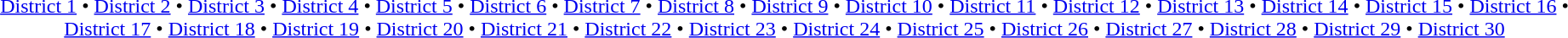<table id=toc class=toc summary=Contents>
<tr>
<td align=center><a href='#'>District 1</a> • <a href='#'>District 2</a> • <a href='#'>District 3</a> • <a href='#'>District 4</a> • <a href='#'>District 5</a> • <a href='#'>District 6</a> • <a href='#'>District 7</a> • <a href='#'>District 8</a> • <a href='#'>District 9</a> • <a href='#'>District 10</a> • <a href='#'>District 11</a> • <a href='#'>District 12</a> • <a href='#'>District 13</a> • <a href='#'>District 14</a> • <a href='#'>District 15</a> • <a href='#'>District 16</a> • <a href='#'>District 17</a> • <a href='#'>District 18</a> • <a href='#'>District 19</a> • <a href='#'>District 20</a> • <a href='#'>District 21</a> • <a href='#'>District 22</a> • <a href='#'>District 23</a> • <a href='#'>District 24</a> • <a href='#'>District 25</a> • <a href='#'>District 26</a> • <a href='#'>District 27</a> • <a href='#'>District 28</a> • <a href='#'>District 29</a> • <a href='#'>District 30</a></td>
</tr>
</table>
